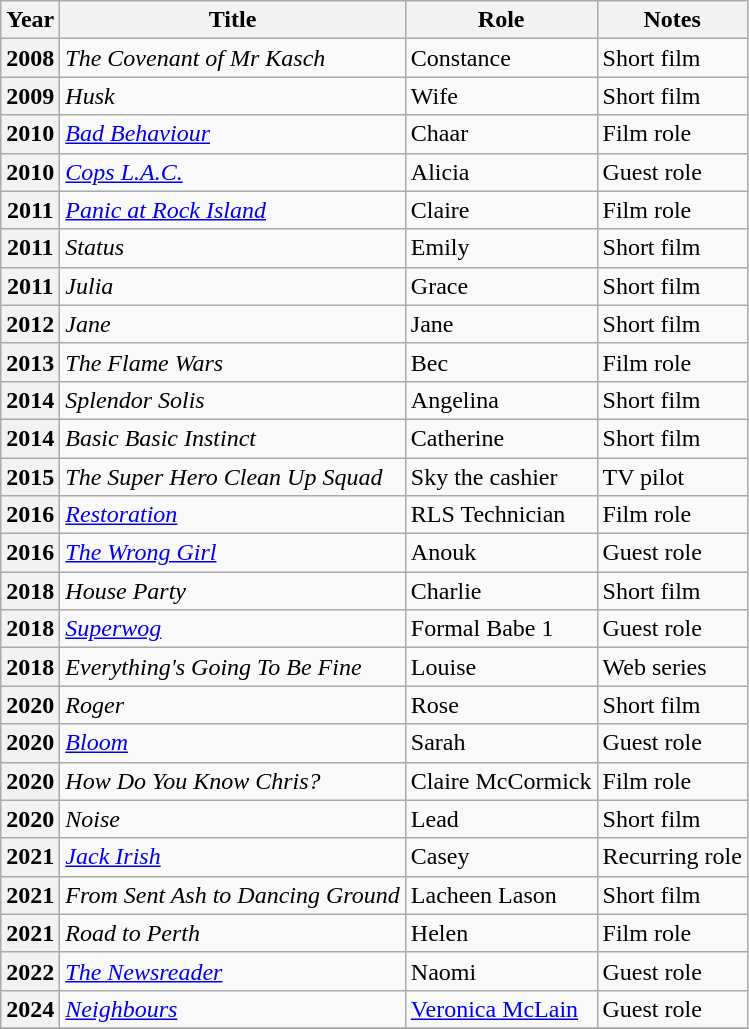<table class="wikitable sortable plainrowheaders">
<tr>
<th scope="col">Year</th>
<th scope="col">Title</th>
<th scope="col">Role</th>
<th scope="col" class="unsortable">Notes</th>
</tr>
<tr>
<th scope="row">2008</th>
<td><em>The Covenant of Mr Kasch</em></td>
<td>Constance</td>
<td>Short film</td>
</tr>
<tr>
<th scope="row">2009</th>
<td><em>Husk</em></td>
<td>Wife</td>
<td>Short film</td>
</tr>
<tr>
<th scope="row">2010</th>
<td><em><a href='#'>Bad Behaviour</a></em></td>
<td>Chaar</td>
<td>Film role</td>
</tr>
<tr>
<th scope="row">2010</th>
<td><em><a href='#'>Cops L.A.C.</a></em></td>
<td>Alicia</td>
<td>Guest role</td>
</tr>
<tr>
<th scope="row">2011</th>
<td><em><a href='#'>Panic at Rock Island</a></em></td>
<td>Claire</td>
<td>Film role</td>
</tr>
<tr>
<th scope="row">2011</th>
<td><em>Status</em></td>
<td>Emily</td>
<td>Short film</td>
</tr>
<tr>
<th scope="row">2011</th>
<td><em>Julia</em></td>
<td>Grace</td>
<td>Short film</td>
</tr>
<tr>
<th scope="row">2012</th>
<td><em>Jane</em></td>
<td>Jane</td>
<td>Short film</td>
</tr>
<tr>
<th scope="row">2013</th>
<td><em>The Flame Wars</em></td>
<td>Bec</td>
<td>Film role</td>
</tr>
<tr>
<th scope="row">2014</th>
<td><em>Splendor Solis</em></td>
<td>Angelina</td>
<td>Short film</td>
</tr>
<tr>
<th scope="row">2014</th>
<td><em>Basic Basic Instinct</em></td>
<td>Catherine</td>
<td>Short film</td>
</tr>
<tr>
<th scope="row">2015</th>
<td><em>The Super Hero Clean Up Squad</em></td>
<td>Sky the cashier</td>
<td>TV pilot</td>
</tr>
<tr>
<th scope="row">2016</th>
<td><em><a href='#'>Restoration</a></em></td>
<td>RLS Technician</td>
<td>Film role</td>
</tr>
<tr>
<th scope="row">2016</th>
<td><em><a href='#'>The Wrong Girl</a></em></td>
<td>Anouk</td>
<td>Guest role</td>
</tr>
<tr>
<th scope="row">2018</th>
<td><em>House Party</em></td>
<td>Charlie</td>
<td>Short film</td>
</tr>
<tr>
<th scope="row">2018</th>
<td><em><a href='#'>Superwog</a></em></td>
<td>Formal Babe 1</td>
<td>Guest role</td>
</tr>
<tr>
<th scope="row">2018</th>
<td><em>Everything's Going To Be Fine</em></td>
<td>Louise</td>
<td>Web series</td>
</tr>
<tr>
<th scope="row">2020</th>
<td><em>Roger</em></td>
<td>Rose</td>
<td>Short film</td>
</tr>
<tr>
<th scope="row">2020</th>
<td><em><a href='#'>Bloom</a></em></td>
<td>Sarah</td>
<td>Guest role</td>
</tr>
<tr>
<th scope="row">2020</th>
<td><em>How Do You Know Chris?</em></td>
<td>Claire McCormick</td>
<td>Film role</td>
</tr>
<tr>
<th scope="row">2020</th>
<td><em>Noise</em></td>
<td>Lead</td>
<td>Short film</td>
</tr>
<tr>
<th scope="row">2021</th>
<td><em><a href='#'>Jack Irish</a></em></td>
<td>Casey</td>
<td>Recurring role</td>
</tr>
<tr>
<th scope="row">2021</th>
<td><em>From Sent Ash to Dancing Ground</em></td>
<td>Lacheen Lason</td>
<td>Short film</td>
</tr>
<tr>
<th scope="row">2021</th>
<td><em>Road to Perth</em></td>
<td>Helen</td>
<td>Film role</td>
</tr>
<tr>
<th scope="row">2022</th>
<td><em><a href='#'>The Newsreader</a></em></td>
<td>Naomi</td>
<td>Guest role</td>
</tr>
<tr>
<th scope="row">2024</th>
<td><em><a href='#'>Neighbours</a></em></td>
<td><a href='#'>Veronica McLain</a></td>
<td>Guest role</td>
</tr>
<tr>
</tr>
</table>
